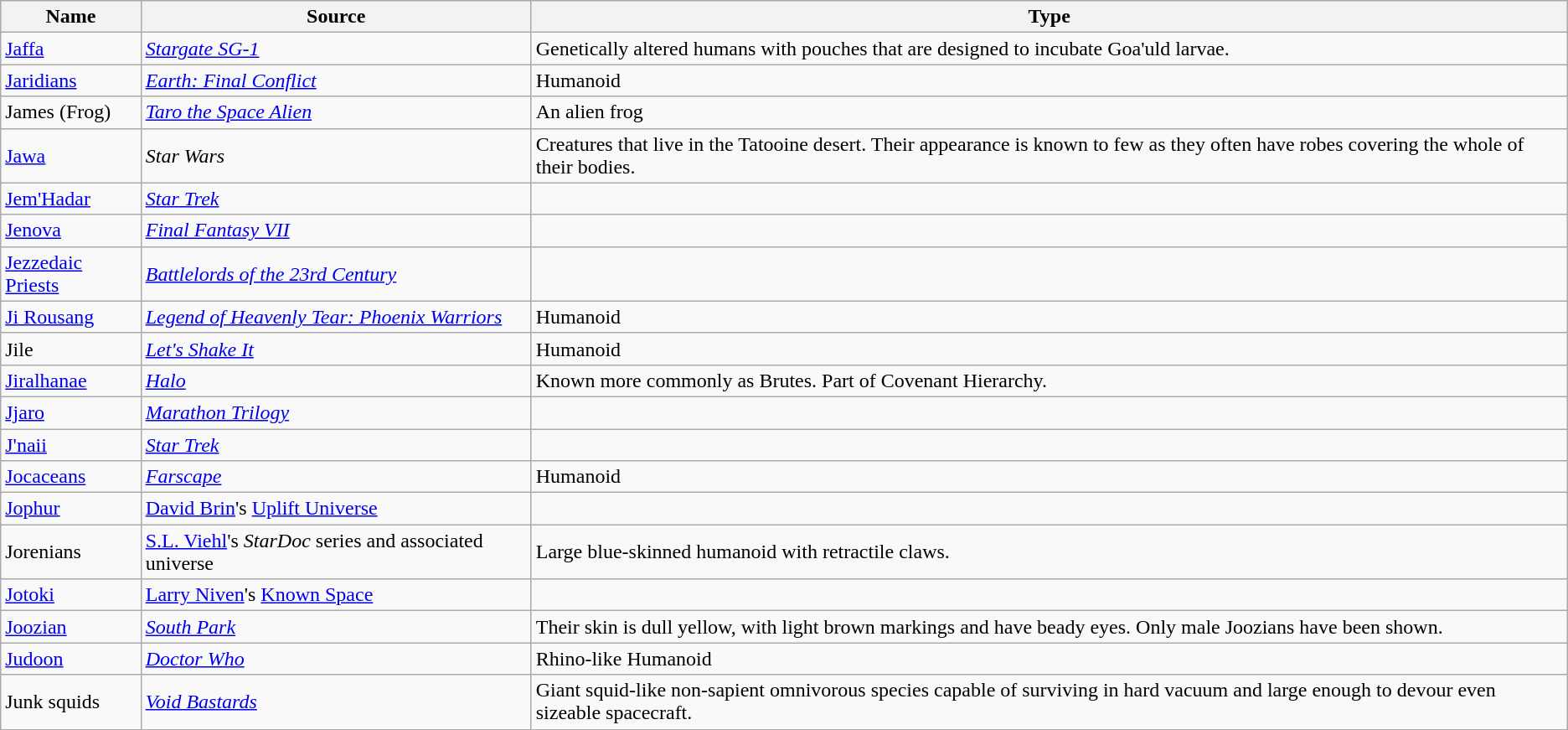<table class="wikitable sortable">
<tr>
<th>Name</th>
<th>Source</th>
<th>Type</th>
</tr>
<tr>
<td><a href='#'>Jaffa</a></td>
<td><em><a href='#'>Stargate SG-1</a></em></td>
<td>Genetically altered humans with pouches that are designed to incubate Goa'uld larvae.</td>
</tr>
<tr>
<td><a href='#'>Jaridians</a></td>
<td><em><a href='#'>Earth: Final Conflict</a></em></td>
<td>Humanoid</td>
</tr>
<tr>
<td>James (Frog)</td>
<td><em><a href='#'>Taro the Space Alien</a></em></td>
<td>An alien frog</td>
</tr>
<tr>
<td><a href='#'>Jawa</a></td>
<td><em>Star Wars</em></td>
<td>Creatures that live in the Tatooine desert. Their appearance is known to few as they often have robes covering the whole of their bodies.</td>
</tr>
<tr>
<td><a href='#'>Jem'Hadar</a></td>
<td><em><a href='#'>Star Trek</a></em></td>
<td></td>
</tr>
<tr>
<td><a href='#'>Jenova</a></td>
<td><em><a href='#'>Final Fantasy VII</a></em></td>
<td></td>
</tr>
<tr>
<td><a href='#'>Jezzedaic Priests</a></td>
<td><em><a href='#'>Battlelords of the 23rd Century</a></em></td>
<td></td>
</tr>
<tr>
<td><a href='#'>Ji Rousang</a></td>
<td><em><a href='#'>Legend of Heavenly Tear: Phoenix Warriors</a></em></td>
<td>Humanoid</td>
</tr>
<tr>
<td>Jile</td>
<td><em><a href='#'>Let's Shake It</a></em></td>
<td>Humanoid</td>
</tr>
<tr>
<td><a href='#'>Jiralhanae</a></td>
<td><em><a href='#'>Halo</a></em></td>
<td>Known more commonly as Brutes.  Part of Covenant Hierarchy.</td>
</tr>
<tr>
<td><a href='#'>Jjaro</a></td>
<td><em><a href='#'>Marathon Trilogy</a></em></td>
<td></td>
</tr>
<tr>
<td><a href='#'>J'naii</a></td>
<td><em><a href='#'>Star Trek</a></em></td>
<td></td>
</tr>
<tr>
<td><a href='#'>Jocaceans</a></td>
<td><em><a href='#'>Farscape</a></em></td>
<td>Humanoid</td>
</tr>
<tr>
<td><a href='#'>Jophur</a></td>
<td><a href='#'>David Brin</a>'s <a href='#'>Uplift Universe</a></td>
<td></td>
</tr>
<tr>
<td>Jorenians</td>
<td><a href='#'>S.L. Viehl</a>'s <em>StarDoc</em> series and associated universe</td>
<td>Large blue-skinned humanoid with retractile claws.</td>
</tr>
<tr>
<td><a href='#'>Jotoki</a></td>
<td><a href='#'>Larry Niven</a>'s <a href='#'>Known Space</a></td>
<td></td>
</tr>
<tr>
<td><a href='#'>Joozian</a></td>
<td><em><a href='#'>South Park</a></em></td>
<td>Their skin is dull yellow, with light brown markings and have beady eyes. Only male Joozians have been shown.</td>
</tr>
<tr>
<td><a href='#'>Judoon</a></td>
<td><em><a href='#'>Doctor Who</a></em></td>
<td>Rhino-like Humanoid</td>
</tr>
<tr>
<td>Junk squids</td>
<td><em><a href='#'>Void Bastards</a></em></td>
<td>Giant squid-like non-sapient omnivorous species capable of surviving in hard vacuum and large enough to devour even sizeable spacecraft.</td>
</tr>
</table>
